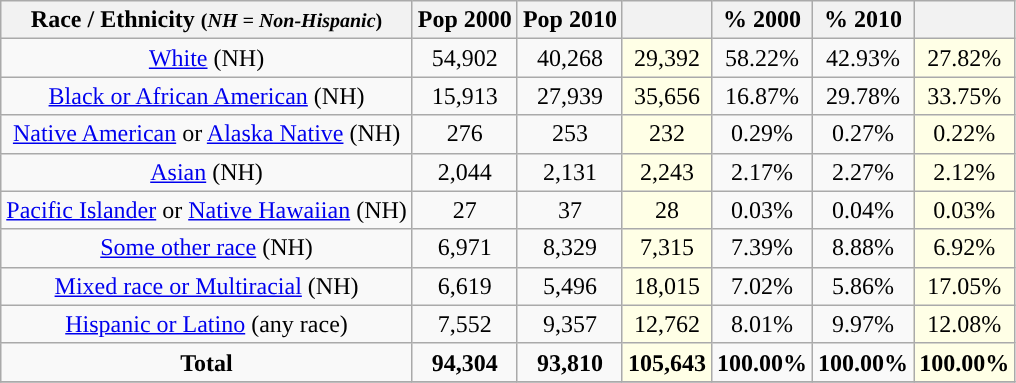<table class="wikitable" style="text-align:center;">
<tr>
<th>Race / Ethnicity <small>(<em>NH = Non-Hispanic</em>)</small></th>
<th>Pop 2000</th>
<th>Pop 2010</th>
<th></th>
<th>% 2000</th>
<th>% 2010</th>
<th></th>
</tr>
<tr>
<td><a href='#'>White</a> (NH)</td>
<td>54,902</td>
<td>40,268</td>
<td style='background: #ffffe6;'>29,392</td>
<td>58.22%</td>
<td>42.93%</td>
<td style='background: #ffffe6;'>27.82%</td>
</tr>
<tr>
<td><a href='#'>Black or African American</a> (NH)</td>
<td>15,913</td>
<td>27,939</td>
<td style='background: #ffffe6;'>35,656</td>
<td>16.87%</td>
<td>29.78%</td>
<td style='background: #ffffe6;'>33.75%</td>
</tr>
<tr>
<td><a href='#'>Native American</a> or <a href='#'>Alaska Native</a> (NH)</td>
<td>276</td>
<td>253</td>
<td style='background: #ffffe6;'>232</td>
<td>0.29%</td>
<td>0.27%</td>
<td style='background: #ffffe6;'>0.22%</td>
</tr>
<tr>
<td><a href='#'>Asian</a> (NH)</td>
<td>2,044</td>
<td>2,131</td>
<td style='background: #ffffe6;'>2,243</td>
<td>2.17%</td>
<td>2.27%</td>
<td style='background: #ffffe6;'>2.12%</td>
</tr>
<tr>
<td><a href='#'>Pacific Islander</a> or <a href='#'>Native Hawaiian</a> (NH)</td>
<td>27</td>
<td>37</td>
<td style='background: #ffffe6;'>28</td>
<td>0.03%</td>
<td>0.04%</td>
<td style='background: #ffffe6;'>0.03%</td>
</tr>
<tr>
<td><a href='#'>Some other race</a> (NH)</td>
<td>6,971</td>
<td>8,329</td>
<td style='background: #ffffe6;'>7,315</td>
<td>7.39%</td>
<td>8.88%</td>
<td style='background: #ffffe6;'>6.92%</td>
</tr>
<tr>
<td><a href='#'>Mixed race or Multiracial</a> (NH)</td>
<td>6,619</td>
<td>5,496</td>
<td style='background: #ffffe6;'>18,015</td>
<td>7.02%</td>
<td>5.86%</td>
<td style='background: #ffffe6;'>17.05%</td>
</tr>
<tr>
<td><a href='#'>Hispanic or Latino</a> (any race)</td>
<td>7,552</td>
<td>9,357</td>
<td style='background: #ffffe6;'>12,762</td>
<td>8.01%</td>
<td>9.97%</td>
<td style='background: #ffffe6;'>12.08%</td>
</tr>
<tr>
<td><strong>Total</strong></td>
<td><strong>94,304</strong></td>
<td><strong>93,810</strong></td>
<td style='background: #ffffe6;'><strong>105,643</strong></td>
<td><strong>100.00%</strong></td>
<td><strong>100.00%</strong></td>
<td style='background: #ffffe6;'><strong>100.00%</strong></td>
</tr>
<tr>
</tr>
</table>
